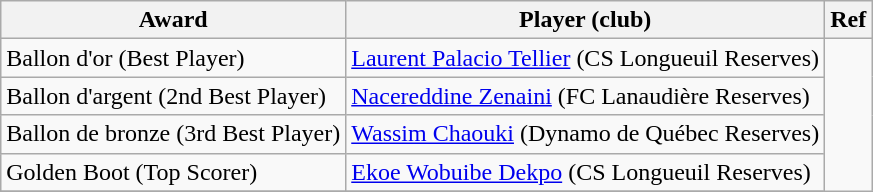<table class="wikitable">
<tr>
<th>Award</th>
<th>Player (club)</th>
<th>Ref</th>
</tr>
<tr>
<td>Ballon d'or (Best Player)</td>
<td><a href='#'>Laurent Palacio Tellier</a> (CS Longueuil Reserves)</td>
<td rowspan=5></td>
</tr>
<tr>
<td>Ballon d'argent (2nd Best Player)</td>
<td><a href='#'>Nacereddine Zenaini</a> (FC Lanaudière Reserves)</td>
</tr>
<tr>
<td>Ballon de bronze (3rd Best Player)</td>
<td><a href='#'>Wassim Chaouki</a> (Dynamo de Québec Reserves)</td>
</tr>
<tr>
<td>Golden Boot (Top Scorer)</td>
<td><a href='#'>Ekoe Wobuibe Dekpo</a> (CS Longueuil Reserves)</td>
</tr>
<tr>
</tr>
</table>
